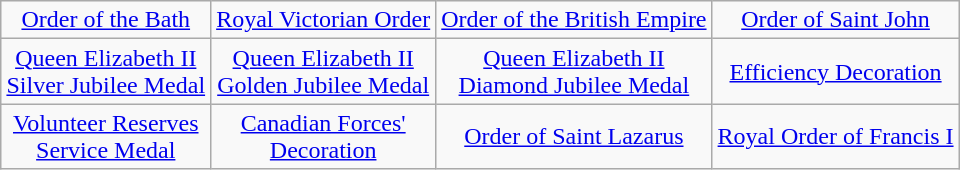<table class="wikitable" style="margin:1em auto; text-align:center;">
<tr>
<td><a href='#'>Order of the Bath</a></td>
<td><a href='#'>Royal Victorian Order</a></td>
<td><a href='#'>Order of the British Empire</a></td>
<td><a href='#'>Order of Saint John</a></td>
</tr>
<tr>
<td><a href='#'>Queen Elizabeth II<br>Silver Jubilee Medal</a></td>
<td><a href='#'>Queen Elizabeth II<br>Golden Jubilee Medal</a></td>
<td><a href='#'>Queen Elizabeth II<br>Diamond Jubilee Medal</a></td>
<td><a href='#'>Efficiency Decoration</a></td>
</tr>
<tr>
<td><a href='#'>Volunteer Reserves<br>Service Medal</a></td>
<td><a href='#'>Canadian Forces'<br>Decoration</a></td>
<td><a href='#'>Order of Saint Lazarus</a></td>
<td><a href='#'>Royal Order of Francis I</a></td>
</tr>
</table>
